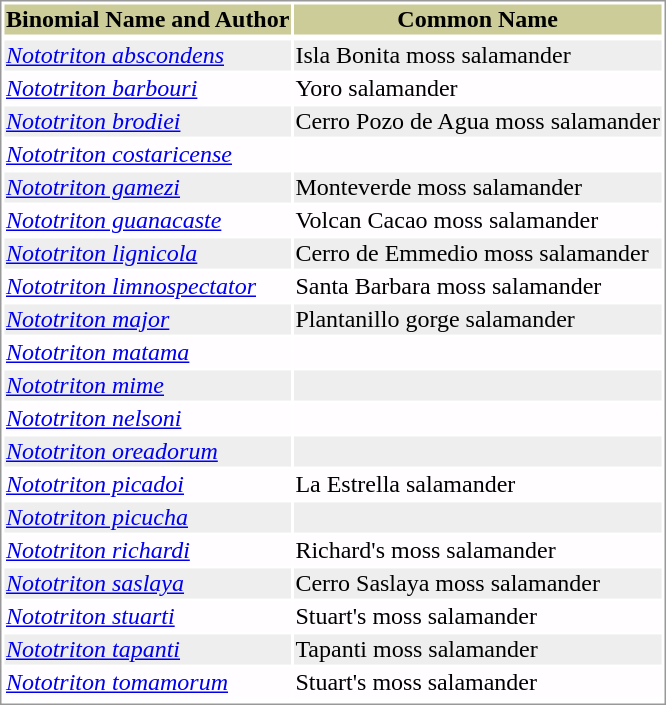<table style="text-align:left; border:1px solid #999999; ">
<tr style="background:#CCCC99; text-align: center; ">
<th>Binomial Name and Author</th>
<th>Common Name</th>
</tr>
<tr>
</tr>
<tr style="background:#EEEEEE;">
<td><em><a href='#'>Nototriton abscondens</a></em> <br> </td>
<td>Isla Bonita moss salamander</td>
</tr>
<tr style="background:#FFFDFF;">
<td><em><a href='#'>Nototriton barbouri</a></em> <br> </td>
<td>Yoro salamander</td>
</tr>
<tr style="background:#EEEEEE;">
<td><em><a href='#'>Nototriton brodiei</a></em> <br> </td>
<td>Cerro Pozo de Agua moss salamander</td>
</tr>
<tr style="background:#FFFDFF;">
<td><em><a href='#'>Nototriton costaricense</a></em> <br> </td>
<td></td>
</tr>
<tr style="background:#EEEEEE;">
<td><em><a href='#'>Nototriton gamezi</a></em> <br> </td>
<td>Monteverde moss salamander</td>
</tr>
<tr style="background:#FFFDFF;">
<td><em><a href='#'>Nototriton guanacaste</a></em> <br> </td>
<td>Volcan Cacao moss salamander</td>
</tr>
<tr style="background:#EEEEEE;">
<td><em><a href='#'>Nototriton lignicola</a></em> <br> </td>
<td>Cerro de Emmedio moss salamander</td>
</tr>
<tr style="background:#FFFDFF;">
<td><em><a href='#'>Nototriton limnospectator</a></em> <br> </td>
<td>Santa Barbara moss salamander</td>
</tr>
<tr style="background:#EEEEEE;">
<td><em><a href='#'>Nototriton major</a></em> <br> </td>
<td>Plantanillo gorge salamander</td>
</tr>
<tr style="background:#FFFDFF;">
<td><em><a href='#'>Nototriton matama</a></em> <br> </td>
<td></td>
</tr>
<tr style="background:#EEEEEE;">
<td><em><a href='#'>Nototriton mime</a></em> <br> </td>
<td></td>
</tr>
<tr style="background:#FFFDFF;">
<td><em><a href='#'>Nototriton nelsoni</a></em> <br> </td>
<td></td>
</tr>
<tr style="background:#EEEEEE;">
<td><em><a href='#'>Nototriton oreadorum</a></em> <br> </td>
<td></td>
</tr>
<tr style="background:#FFFDFF;">
<td><em><a href='#'>Nototriton picadoi</a></em> <br> </td>
<td>La Estrella salamander</td>
</tr>
<tr style="background:#EEEEEE;">
<td><em><a href='#'>Nototriton picucha</a></em> <br> </td>
<td></td>
</tr>
<tr style="background:#FFFDFF;">
<td><em><a href='#'>Nototriton richardi</a></em> <br> </td>
<td>Richard's moss salamander</td>
</tr>
<tr style="background:#EEEEEE;">
<td><em><a href='#'>Nototriton saslaya</a></em> <br> </td>
<td>Cerro Saslaya moss salamander</td>
</tr>
<tr style="background:#FFFDFF;">
<td><em><a href='#'>Nototriton stuarti</a></em> <br> </td>
<td>Stuart's moss salamander</td>
</tr>
<tr style="background:#EEEEEE;">
<td><em><a href='#'>Nototriton tapanti</a></em> <br> </td>
<td>Tapanti moss salamander</td>
</tr>
<tr style="background:#FFFDFF;">
<td><em><a href='#'>Nototriton tomamorum</a></em> <br> </td>
<td>Stuart's moss salamander</td>
</tr>
<tr>
</tr>
</table>
